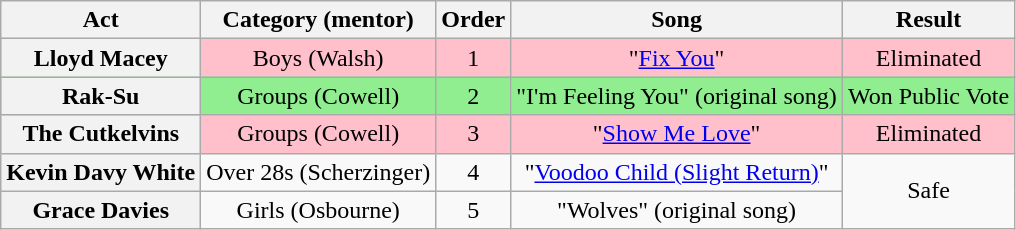<table class="wikitable plainrowheaders" style="text-align:center;" id="sun5">
<tr>
<th scope="col">Act</th>
<th scope="col">Category (mentor)</th>
<th scope="col">Order</th>
<th scope="col">Song</th>
<th scope="col">Result</th>
</tr>
<tr style="background:pink;">
<th scope="row">Lloyd Macey</th>
<td>Boys (Walsh)</td>
<td>1</td>
<td>"<a href='#'>Fix You</a>"</td>
<td>Eliminated</td>
</tr>
<tr style="background:lightgreen;">
<th scope="row">Rak-Su</th>
<td>Groups (Cowell)</td>
<td>2</td>
<td>"I'm Feeling You" (original song)</td>
<td>Won Public Vote</td>
</tr>
<tr style="background:pink;">
<th scope="row">The Cutkelvins</th>
<td>Groups (Cowell)</td>
<td>3</td>
<td>"<a href='#'>Show Me Love</a>"</td>
<td>Eliminated</td>
</tr>
<tr>
<th scope="row">Kevin Davy White</th>
<td>Over 28s (Scherzinger)</td>
<td>4</td>
<td>"<a href='#'>Voodoo Child (Slight Return)</a>"</td>
<td rowspan=2>Safe</td>
</tr>
<tr>
<th scope="row">Grace Davies</th>
<td>Girls (Osbourne)</td>
<td>5</td>
<td>"Wolves" (original song)</td>
</tr>
</table>
